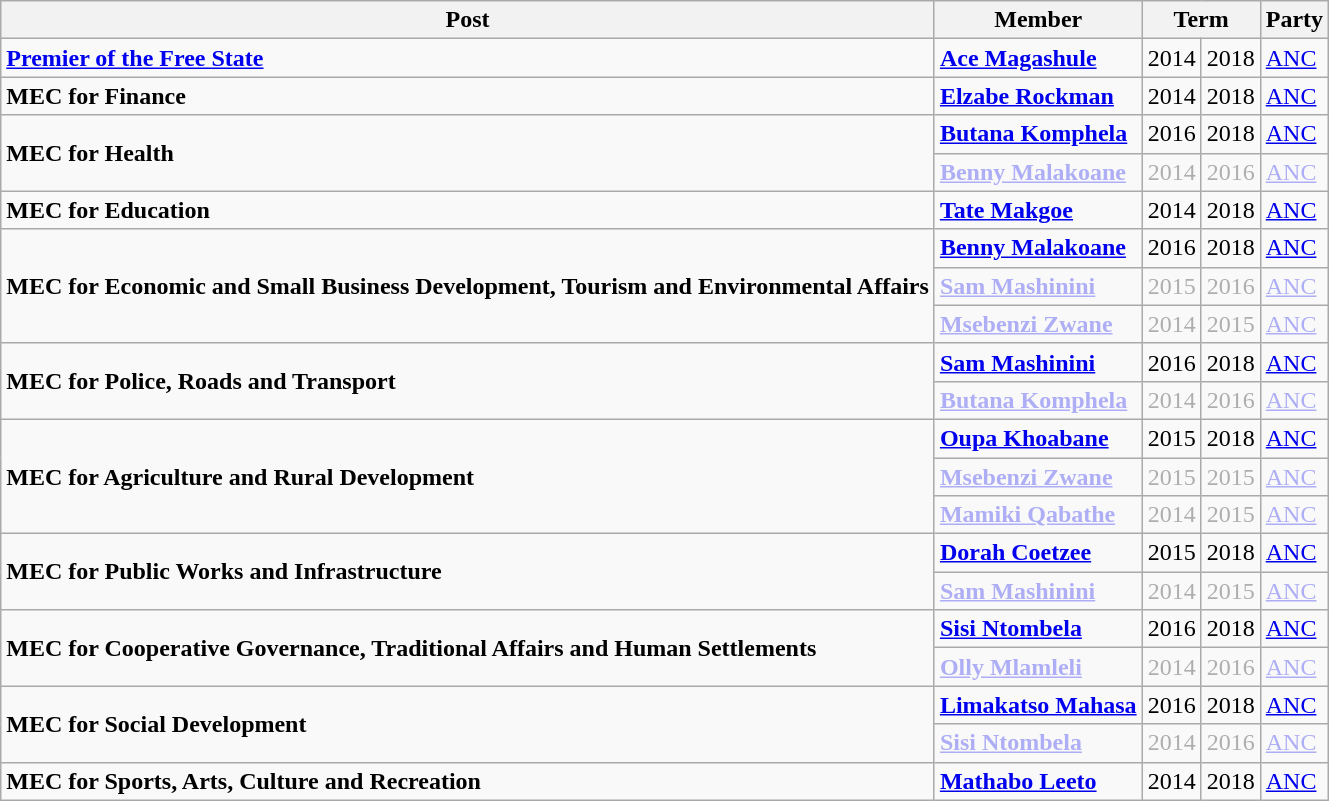<table class="wikitable">
<tr>
<th>Post</th>
<th>Member</th>
<th colspan="2">Term</th>
<th>Party</th>
</tr>
<tr>
<td><strong><a href='#'>Premier of the Free State</a></strong></td>
<td><strong><a href='#'>Ace Magashule</a></strong></td>
<td>2014</td>
<td>2018</td>
<td><a href='#'>ANC</a></td>
</tr>
<tr>
<td><strong>MEC for Finance</strong></td>
<td><strong><a href='#'>Elzabe Rockman</a></strong></td>
<td>2014</td>
<td>2018</td>
<td><a href='#'>ANC</a></td>
</tr>
<tr>
<td rowspan="2"><strong>MEC for Health</strong></td>
<td><strong><a href='#'>Butana Komphela</a></strong></td>
<td>2016</td>
<td>2018</td>
<td><a href='#'>ANC</a></td>
</tr>
<tr style="opacity:.3;">
<td><strong><a href='#'>Benny Malakoane</a></strong></td>
<td>2014</td>
<td>2016</td>
<td><a href='#'>ANC</a></td>
</tr>
<tr>
<td><strong>MEC for Education</strong></td>
<td><strong><a href='#'>Tate Makgoe</a></strong></td>
<td>2014</td>
<td>2018</td>
<td><a href='#'>ANC</a></td>
</tr>
<tr>
<td rowspan="3"><strong>MEC for Economic and Small Business Development, Tourism and Environmental Affairs</strong></td>
<td><strong><a href='#'>Benny Malakoane</a></strong></td>
<td>2016</td>
<td>2018</td>
<td><a href='#'>ANC</a></td>
</tr>
<tr style="opacity:.3;">
<td><strong><a href='#'>Sam Mashinini</a></strong></td>
<td>2015</td>
<td>2016</td>
<td><a href='#'>ANC</a></td>
</tr>
<tr style="opacity:.3;">
<td><a href='#'><strong>Msebenzi Zwane</strong></a></td>
<td>2014</td>
<td>2015</td>
<td><a href='#'>ANC</a></td>
</tr>
<tr>
<td rowspan="2"><strong>MEC for Police, Roads and Transport</strong></td>
<td><strong><a href='#'>Sam Mashinini</a></strong></td>
<td>2016</td>
<td>2018</td>
<td><a href='#'>ANC</a></td>
</tr>
<tr style="opacity:.3;">
<td><a href='#'><strong>Butana Komphela</strong></a></td>
<td>2014</td>
<td>2016</td>
<td><a href='#'>ANC</a></td>
</tr>
<tr>
<td rowspan="3"><strong>MEC for Agriculture and Rural Development</strong></td>
<td><strong><a href='#'>Oupa Khoabane</a></strong></td>
<td>2015</td>
<td>2018</td>
<td><a href='#'>ANC</a></td>
</tr>
<tr style="opacity:.3;">
<td><a href='#'><strong>Msebenzi Zwane</strong></a></td>
<td>2015</td>
<td>2015</td>
<td><a href='#'>ANC</a></td>
</tr>
<tr style="opacity:.3;">
<td><strong><a href='#'>Mamiki Qabathe</a></strong></td>
<td>2014</td>
<td>2015</td>
<td><a href='#'>ANC</a></td>
</tr>
<tr>
<td rowspan="2"><strong>MEC for Public Works and Infrastructure</strong></td>
<td><strong><a href='#'>Dorah Coetzee</a></strong></td>
<td>2015</td>
<td>2018</td>
<td><a href='#'>ANC</a></td>
</tr>
<tr style="opacity:.3;">
<td><strong><a href='#'>Sam Mashinini</a></strong></td>
<td>2014</td>
<td>2015</td>
<td><a href='#'>ANC</a></td>
</tr>
<tr>
<td rowspan="2"><strong>MEC for Cooperative Governance, Traditional Affairs and Human Settlements</strong></td>
<td><strong><a href='#'>Sisi Ntombela</a></strong></td>
<td>2016</td>
<td>2018</td>
<td><a href='#'>ANC</a></td>
</tr>
<tr style="opacity:.3;">
<td><strong><a href='#'>Olly Mlamleli</a></strong></td>
<td>2014</td>
<td>2016</td>
<td><a href='#'>ANC</a></td>
</tr>
<tr>
<td rowspan="2"><strong>MEC for Social Development</strong></td>
<td><strong><a href='#'>Limakatso Mahasa</a></strong></td>
<td>2016</td>
<td>2018</td>
<td><a href='#'>ANC</a></td>
</tr>
<tr style="opacity:.3;">
<td><strong><a href='#'>Sisi Ntombela</a></strong></td>
<td>2014</td>
<td>2016</td>
<td><a href='#'>ANC</a></td>
</tr>
<tr>
<td><strong>MEC for Sports, Arts, Culture and Recreation</strong></td>
<td><strong><a href='#'>Mathabo Leeto</a></strong></td>
<td>2014</td>
<td>2018</td>
<td><a href='#'>ANC</a></td>
</tr>
</table>
